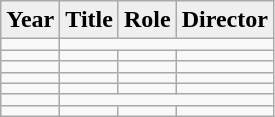<table class=wikitable  align="center">
<tr>
<th style="background:#efefef;">Year</th>
<th style="background:#efefef;">Title</th>
<th style="background:#efefef;">Role</th>
<th style="background:#efefef;">Director</th>
</tr>
<tr>
<td></td>
</tr>
<tr>
<td></td>
<td></td>
<td></td>
<td></td>
</tr>
<tr>
<td></td>
<td></td>
<td></td>
<td></td>
</tr>
<tr>
<td></td>
<td></td>
<td></td>
<td></td>
</tr>
<tr>
<td></td>
<td></td>
<td></td>
<td></td>
</tr>
<tr>
<td></td>
</tr>
<tr>
<td></td>
<td></td>
<td></td>
<td></td>
</tr>
</table>
